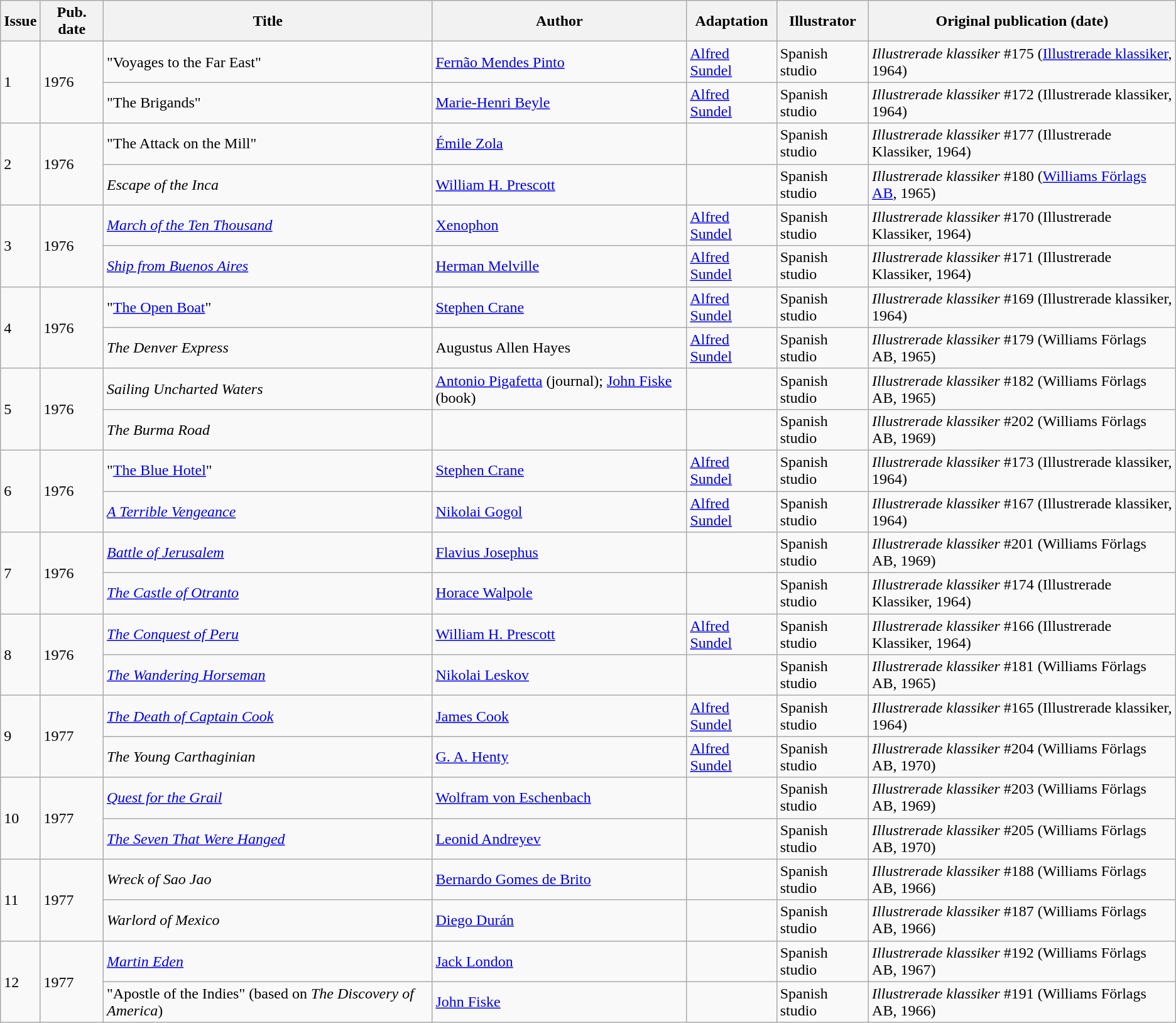<table class="wikitable sortable collapsible collapsed" border="1">
<tr>
<th>Issue</th>
<th>Pub. date</th>
<th>Title</th>
<th>Author</th>
<th>Adaptation</th>
<th>Illustrator</th>
<th>Original publication (date)</th>
</tr>
<tr>
<td rowspan=2>1</td>
<td rowspan=2>1976</td>
<td>"Voyages to the Far East"</td>
<td><a href='#'>Fernão Mendes Pinto</a></td>
<td><a href='#'>Alfred Sundel</a></td>
<td>Spanish studio</td>
<td><em>Illustrerade klassiker</em> #175 (<a href='#'>Illustrerade klassiker</a>, 1964)</td>
</tr>
<tr>
<td>"The Brigands"</td>
<td><a href='#'>Marie-Henri Beyle</a></td>
<td><a href='#'>Alfred Sundel</a></td>
<td>Spanish studio</td>
<td><em>Illustrerade klassiker</em> #172 (Illustrerade klassiker, 1964)</td>
</tr>
<tr>
<td rowspan=2>2</td>
<td rowspan=2>1976</td>
<td>"The Attack on the Mill"</td>
<td><a href='#'>Émile Zola</a></td>
<td></td>
<td>Spanish studio</td>
<td><em>Illustrerade klassiker</em> #177 (Illustrerade Klassiker, 1964)</td>
</tr>
<tr>
<td><em>Escape of the Inca</em></td>
<td><a href='#'>William H. Prescott</a></td>
<td></td>
<td>Spanish studio</td>
<td><em>Illustrerade klassiker</em> #180 (<a href='#'>Williams Förlags AB</a>, 1965)</td>
</tr>
<tr>
<td rowspan=2>3</td>
<td rowspan=2>1976</td>
<td><em><a href='#'>March of the Ten Thousand</a></em></td>
<td><a href='#'>Xenophon</a></td>
<td><a href='#'>Alfred Sundel</a></td>
<td>Spanish studio</td>
<td><em>Illustrerade klassiker</em> #170 (Illustrerade Klassiker, 1964)</td>
</tr>
<tr>
<td><em><a href='#'>Ship from Buenos Aires</a></em></td>
<td><a href='#'>Herman Melville</a></td>
<td><a href='#'>Alfred Sundel</a></td>
<td>Spanish studio</td>
<td><em>Illustrerade klassiker</em> #171 (Illustrerade Klassiker, 1964)</td>
</tr>
<tr>
<td rowspan=2>4</td>
<td rowspan=2>1976</td>
<td>"<a href='#'>The Open Boat</a>"</td>
<td><a href='#'>Stephen Crane</a></td>
<td><a href='#'>Alfred Sundel</a></td>
<td>Spanish studio</td>
<td><em>Illustrerade klassiker</em> #169 (Illustrerade klassiker, 1964)</td>
</tr>
<tr>
<td><em>The Denver Express</em></td>
<td>Augustus Allen Hayes</td>
<td><a href='#'>Alfred Sundel</a></td>
<td>Spanish studio</td>
<td><em>Illustrerade klassiker</em> #179 (Williams Förlags AB, 1965)</td>
</tr>
<tr>
<td rowspan=2>5</td>
<td rowspan=2>1976</td>
<td><em>Sailing Uncharted Waters</em></td>
<td><a href='#'>Antonio Pigafetta</a> (journal); <a href='#'>John Fiske</a> (book)</td>
<td></td>
<td>Spanish studio</td>
<td><em>Illustrerade klassiker</em> #182 (Williams Förlags AB, 1965)</td>
</tr>
<tr>
<td><em>The Burma Road</em></td>
<td></td>
<td></td>
<td>Spanish studio</td>
<td><em>Illustrerade klassiker</em> #202 (Williams Förlags AB, 1969)</td>
</tr>
<tr>
<td rowspan=2>6</td>
<td rowspan=2>1976</td>
<td>"<a href='#'>The Blue Hotel</a>"</td>
<td><a href='#'>Stephen Crane</a></td>
<td><a href='#'>Alfred Sundel</a></td>
<td>Spanish studio</td>
<td><em>Illustrerade klassiker</em> #173 (Illustrerade klassiker, 1964)</td>
</tr>
<tr>
<td><em><a href='#'>A Terrible Vengeance</a></em></td>
<td><a href='#'>Nikolai Gogol</a></td>
<td><a href='#'>Alfred Sundel</a></td>
<td>Spanish studio</td>
<td><em>Illustrerade klassiker</em> #167 (Illustrerade klassiker, 1964)</td>
</tr>
<tr>
<td rowspan=2>7</td>
<td rowspan=2>1976</td>
<td><em><a href='#'>Battle of Jerusalem</a></em></td>
<td><a href='#'>Flavius Josephus</a></td>
<td></td>
<td>Spanish studio</td>
<td><em>Illustrerade klassiker</em> #201 (Williams Förlags AB, 1969)</td>
</tr>
<tr>
<td><em><a href='#'>The Castle of Otranto</a></em></td>
<td><a href='#'>Horace Walpole</a></td>
<td></td>
<td>Spanish studio</td>
<td><em>Illustrerade klassiker</em> #174 (Illustrerade Klassiker, 1964)</td>
</tr>
<tr>
<td rowspan=2>8</td>
<td rowspan=2>1976</td>
<td><em><a href='#'>The Conquest of Peru</a></em></td>
<td><a href='#'>William H. Prescott</a></td>
<td><a href='#'>Alfred Sundel</a></td>
<td>Spanish studio</td>
<td><em>Illustrerade klassiker</em> #166 (Illustrerade Klassiker, 1964)</td>
</tr>
<tr>
<td><em><a href='#'>The Wandering Horseman</a></em></td>
<td><a href='#'>Nikolai Leskov</a></td>
<td></td>
<td>Spanish studio</td>
<td><em>Illustrerade klassiker</em> #181 (Williams Förlags AB, 1965)</td>
</tr>
<tr>
<td rowspan=2>9</td>
<td rowspan=2>1977</td>
<td><em><a href='#'>The Death of Captain Cook</a></em></td>
<td><a href='#'>James Cook</a></td>
<td><a href='#'>Alfred Sundel</a></td>
<td>Spanish studio</td>
<td><em>Illustrerade klassiker</em> #165 (Illustrerade klassiker, 1964)</td>
</tr>
<tr>
<td><em>The Young Carthaginian</em></td>
<td><a href='#'>G. A. Henty</a></td>
<td><a href='#'>Alfred Sundel</a></td>
<td>Spanish studio</td>
<td><em>Illustrerade klassiker</em> #204 (Williams Förlags AB, 1970)</td>
</tr>
<tr>
<td rowspan=2>10</td>
<td rowspan=2>1977</td>
<td><em><a href='#'>Quest for the Grail</a></em></td>
<td><a href='#'>Wolfram von Eschenbach</a></td>
<td></td>
<td>Spanish studio</td>
<td><em>Illustrerade klassiker</em> #203 (Williams Förlags AB, 1969)</td>
</tr>
<tr>
<td><em><a href='#'>The Seven That Were Hanged</a></em></td>
<td><a href='#'>Leonid Andreyev</a></td>
<td></td>
<td>Spanish studio</td>
<td><em>Illustrerade klassiker</em> #205 (Williams Förlags AB, 1970)</td>
</tr>
<tr>
<td rowspan=2>11</td>
<td rowspan=2>1977</td>
<td><em>Wreck of Sao Jao</em></td>
<td><a href='#'>Bernardo Gomes de Brito</a></td>
<td></td>
<td>Spanish studio</td>
<td><em>Illustrerade klassiker</em> #188 (Williams Förlags AB, 1966)</td>
</tr>
<tr>
<td><em>Warlord of Mexico</em></td>
<td><a href='#'>Diego Durán</a></td>
<td></td>
<td>Spanish studio</td>
<td><em>Illustrerade klassiker</em> #187 (Williams Förlags AB, 1966)</td>
</tr>
<tr>
<td rowspan=2>12</td>
<td rowspan=2>1977</td>
<td><em><a href='#'>Martin Eden</a></em></td>
<td><a href='#'>Jack London</a></td>
<td></td>
<td>Spanish studio</td>
<td><em>Illustrerade klassiker</em> #192 (Williams Förlags AB, 1967)</td>
</tr>
<tr>
<td>"Apostle of the Indies" (based on <em>The Discovery of America</em>)</td>
<td><a href='#'>John Fiske</a></td>
<td></td>
<td>Spanish studio</td>
<td><em>Illustrerade klassiker</em> #191 (Williams Förlags AB, 1966)</td>
</tr>
</table>
